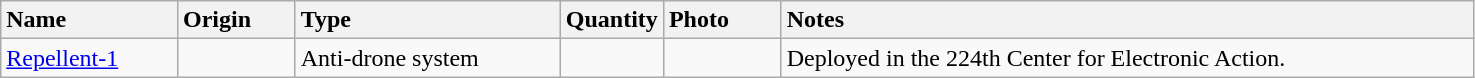<table class="wikitable">
<tr>
<th style="text-align: left; width:12%;">Name</th>
<th style="text-align: left; width:8%;">Origin</th>
<th style="text-align: left; width:18%;">Type</th>
<th style="text-align: left; width:7%;">Quantity</th>
<th style="text-align: left;width:8%;">Photo</th>
<th style="text-align: left;width:47%;">Notes</th>
</tr>
<tr>
<td><a href='#'>Repellent-1</a></td>
<td></td>
<td>Anti-drone system</td>
<td></td>
<td></td>
<td>Deployed in the 224th Center for Electronic Action.</td>
</tr>
</table>
